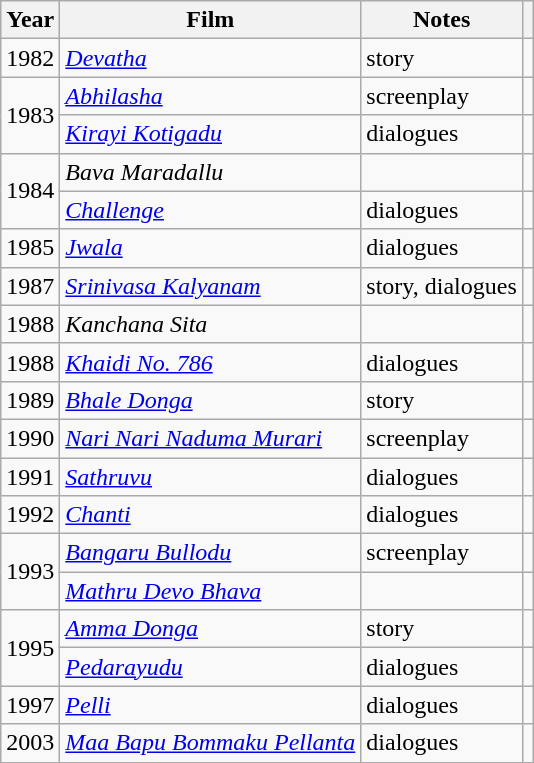<table class="wikitable sortable">
<tr>
<th>Year</th>
<th>Film</th>
<th>Notes</th>
<th></th>
</tr>
<tr>
<td>1982</td>
<td><a href='#'><em>Devatha</em></a></td>
<td>story</td>
<td></td>
</tr>
<tr>
<td rowspan="2">1983</td>
<td><a href='#'><em>Abhilasha</em></a></td>
<td>screenplay</td>
<td></td>
</tr>
<tr>
<td><em><a href='#'>Kirayi Kotigadu</a></em></td>
<td>dialogues</td>
<td></td>
</tr>
<tr>
<td rowspan="2">1984</td>
<td><em>Bava Maradallu</em></td>
<td></td>
<td></td>
</tr>
<tr>
<td><a href='#'><em>Challenge</em></a></td>
<td>dialogues</td>
<td></td>
</tr>
<tr>
<td>1985</td>
<td><a href='#'><em>Jwala</em></a></td>
<td>dialogues</td>
<td></td>
</tr>
<tr>
<td>1987</td>
<td><em><a href='#'>Srinivasa Kalyanam</a></em></td>
<td>story, dialogues</td>
<td></td>
</tr>
<tr>
<td>1988</td>
<td><em>Kanchana Sita</em></td>
<td></td>
<td></td>
</tr>
<tr>
<td>1988</td>
<td><em><a href='#'>Khaidi No. 786</a></em></td>
<td>dialogues</td>
<td></td>
</tr>
<tr>
<td>1989</td>
<td><em><a href='#'>Bhale Donga</a></em></td>
<td>story</td>
<td></td>
</tr>
<tr>
<td>1990</td>
<td><em><a href='#'>Nari Nari Naduma Murari</a></em></td>
<td>screenplay</td>
<td></td>
</tr>
<tr>
<td>1991</td>
<td><em><a href='#'>Sathruvu</a></em></td>
<td>dialogues</td>
<td></td>
</tr>
<tr>
<td>1992</td>
<td><a href='#'><em>Chanti</em></a></td>
<td>dialogues</td>
<td></td>
</tr>
<tr>
<td rowspan="2">1993</td>
<td><em><a href='#'>Bangaru Bullodu</a></em></td>
<td>screenplay</td>
<td></td>
</tr>
<tr>
<td><em><a href='#'>Mathru Devo Bhava</a></em></td>
<td></td>
<td></td>
</tr>
<tr>
<td rowspan="2">1995</td>
<td><em><a href='#'>Amma Donga</a></em></td>
<td>story</td>
<td></td>
</tr>
<tr>
<td><em><a href='#'>Pedarayudu</a></em></td>
<td>dialogues</td>
<td></td>
</tr>
<tr>
<td>1997</td>
<td><a href='#'><em>Pelli</em></a></td>
<td>dialogues</td>
<td></td>
</tr>
<tr>
<td>2003</td>
<td><em><a href='#'>Maa Bapu Bommaku Pellanta</a></em></td>
<td>dialogues</td>
<td></td>
</tr>
</table>
